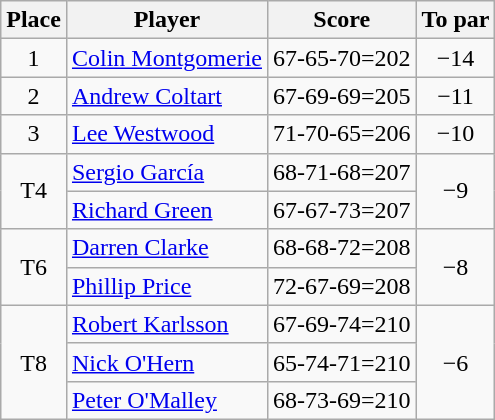<table class="wikitable">
<tr>
<th>Place</th>
<th>Player</th>
<th>Score</th>
<th>To par</th>
</tr>
<tr>
<td align=center>1</td>
<td> <a href='#'>Colin Montgomerie</a></td>
<td align=center>67-65-70=202</td>
<td align=center>−14</td>
</tr>
<tr>
<td align=center>2</td>
<td> <a href='#'>Andrew Coltart</a></td>
<td align=center>67-69-69=205</td>
<td align=center>−11</td>
</tr>
<tr>
<td align=center>3</td>
<td> <a href='#'>Lee Westwood</a></td>
<td align=center>71-70-65=206</td>
<td align=center>−10</td>
</tr>
<tr>
<td rowspan="2" align=center>T4</td>
<td> <a href='#'>Sergio García</a></td>
<td align=center>68-71-68=207</td>
<td rowspan="2" align=center>−9</td>
</tr>
<tr>
<td> <a href='#'>Richard Green</a></td>
<td align=center>67-67-73=207</td>
</tr>
<tr>
<td rowspan="2" align=center>T6</td>
<td> <a href='#'>Darren Clarke</a></td>
<td align=center>68-68-72=208</td>
<td rowspan="2" align=center>−8</td>
</tr>
<tr>
<td> <a href='#'>Phillip Price</a></td>
<td align=center>72-67-69=208</td>
</tr>
<tr>
<td rowspan="3" align=center>T8</td>
<td> <a href='#'>Robert Karlsson</a></td>
<td align=center>67-69-74=210</td>
<td rowspan="3" align=center>−6</td>
</tr>
<tr>
<td> <a href='#'>Nick O'Hern</a></td>
<td align=center>65-74-71=210</td>
</tr>
<tr>
<td> <a href='#'>Peter O'Malley</a></td>
<td align=center>68-73-69=210</td>
</tr>
</table>
